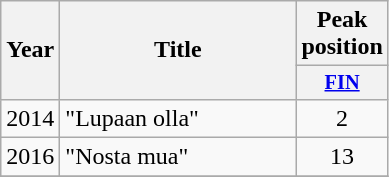<table class="wikitable">
<tr>
<th rowspan="2">Year</th>
<th rowspan="2" style="width:150px;">Title</th>
<th colspan="2">Peak<br>position</th>
</tr>
<tr>
<th style="width;font-size:85%"><a href='#'>FIN</a> <br></th>
</tr>
<tr>
<td>2014</td>
<td>"Lupaan olla"</td>
<td style="text-align:center;">2</td>
</tr>
<tr>
<td>2016</td>
<td>"Nosta mua"</td>
<td style="text-align:center;">13</td>
</tr>
<tr>
</tr>
</table>
